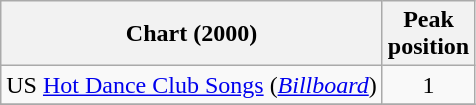<table class="wikitable">
<tr>
<th align="left">Chart (2000)</th>
<th align="left">Peak<br>position</th>
</tr>
<tr>
<td align="left">US <a href='#'>Hot Dance Club Songs</a> (<em><a href='#'>Billboard</a></em>)</td>
<td align="center">1</td>
</tr>
<tr>
</tr>
</table>
